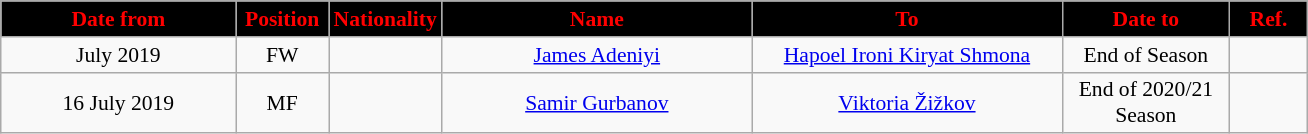<table class="wikitable" style="text-align:center; font-size:90%; ">
<tr>
<th style="background:#000000; color:#FF0000; width:150px;">Date from</th>
<th style="background:#000000; color:#FF0000; width:55px;">Position</th>
<th style="background:#000000; color:#FF0000; width:55px;">Nationality</th>
<th style="background:#000000; color:#FF0000; width:200px;">Name</th>
<th style="background:#000000; color:#FF0000; width:200px;">To</th>
<th style="background:#000000; color:#FF0000; width:105px;">Date to</th>
<th style="background:#000000; color:#FF0000; width:45px;">Ref.</th>
</tr>
<tr>
<td>July 2019</td>
<td>FW</td>
<td></td>
<td><a href='#'>James Adeniyi</a></td>
<td><a href='#'>Hapoel Ironi Kiryat Shmona</a></td>
<td>End of Season</td>
<td></td>
</tr>
<tr>
<td>16 July 2019</td>
<td>MF</td>
<td></td>
<td><a href='#'>Samir Gurbanov</a></td>
<td><a href='#'>Viktoria Žižkov</a></td>
<td>End of 2020/21 Season</td>
<td></td>
</tr>
</table>
